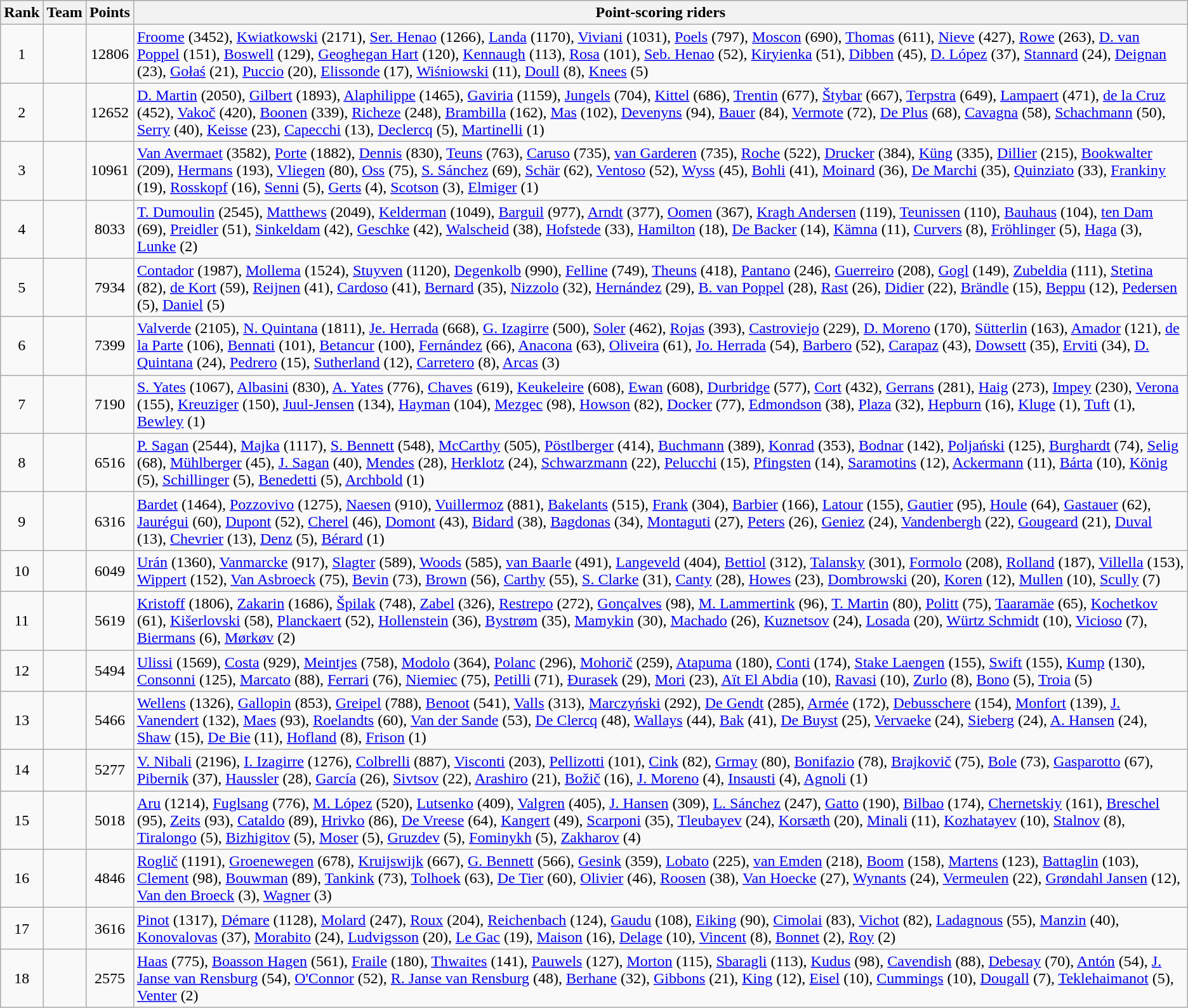<table class="wikitable">
<tr style="background:#ccf;">
<th>Rank</th>
<th>Team</th>
<th>Points</th>
<th>Point-scoring riders</th>
</tr>
<tr>
<td align=center>1</td>
<td></td>
<td align=center>12806</td>
<td><a href='#'>Froome</a> (3452), <a href='#'>Kwiatkowski</a> (2171), <a href='#'>Ser. Henao</a> (1266), <a href='#'>Landa</a> (1170), <a href='#'>Viviani</a> (1031), <a href='#'>Poels</a> (797), <a href='#'>Moscon</a> (690), <a href='#'>Thomas</a> (611), <a href='#'>Nieve</a> (427), <a href='#'>Rowe</a> (263), <a href='#'>D. van Poppel</a> (151), <a href='#'>Boswell</a> (129), <a href='#'>Geoghegan Hart</a> (120), <a href='#'>Kennaugh</a> (113), <a href='#'>Rosa</a> (101), <a href='#'>Seb. Henao</a> (52), <a href='#'>Kiryienka</a> (51), <a href='#'>Dibben</a> (45), <a href='#'>D. López</a> (37), <a href='#'>Stannard</a> (24), <a href='#'>Deignan</a> (23), <a href='#'>Gołaś</a> (21), <a href='#'>Puccio</a> (20), <a href='#'>Elissonde</a> (17), <a href='#'>Wiśniowski</a> (11), <a href='#'>Doull</a> (8), <a href='#'>Knees</a> (5)</td>
</tr>
<tr>
<td align=center>2</td>
<td></td>
<td align=center>12652</td>
<td><a href='#'>D. Martin</a> (2050), <a href='#'>Gilbert</a> (1893), <a href='#'>Alaphilippe</a> (1465), <a href='#'>Gaviria</a> (1159), <a href='#'>Jungels</a> (704), <a href='#'>Kittel</a> (686), <a href='#'>Trentin</a> (677), <a href='#'>Štybar</a> (667), <a href='#'>Terpstra</a> (649), <a href='#'>Lampaert</a> (471), <a href='#'>de la Cruz</a> (452), <a href='#'>Vakoč</a> (420), <a href='#'>Boonen</a> (339), <a href='#'>Richeze</a> (248), <a href='#'>Brambilla</a> (162), <a href='#'>Mas</a> (102), <a href='#'>Devenyns</a> (94), <a href='#'>Bauer</a> (84), <a href='#'>Vermote</a> (72), <a href='#'>De Plus</a> (68), <a href='#'>Cavagna</a> (58), <a href='#'>Schachmann</a> (50), <a href='#'>Serry</a> (40), <a href='#'>Keisse</a> (23), <a href='#'>Capecchi</a> (13), <a href='#'>Declercq</a> (5), <a href='#'>Martinelli</a> (1)</td>
</tr>
<tr>
<td align=center>3</td>
<td></td>
<td align=center>10961</td>
<td><a href='#'>Van Avermaet</a> (3582), <a href='#'>Porte</a> (1882), <a href='#'>Dennis</a> (830), <a href='#'>Teuns</a> (763), <a href='#'>Caruso</a> (735), <a href='#'>van Garderen</a> (735), <a href='#'>Roche</a> (522), <a href='#'>Drucker</a> (384), <a href='#'>Küng</a> (335), <a href='#'>Dillier</a> (215), <a href='#'>Bookwalter</a> (209), <a href='#'>Hermans</a> (193), <a href='#'>Vliegen</a> (80), <a href='#'>Oss</a> (75), <a href='#'>S. Sánchez</a> (69), <a href='#'>Schär</a> (62), <a href='#'>Ventoso</a> (52), <a href='#'>Wyss</a> (45), <a href='#'>Bohli</a> (41), <a href='#'>Moinard</a> (36), <a href='#'>De Marchi</a> (35), <a href='#'>Quinziato</a> (33), <a href='#'>Frankiny</a> (19), <a href='#'>Rosskopf</a> (16), <a href='#'>Senni</a> (5), <a href='#'>Gerts</a> (4), <a href='#'>Scotson</a> (3), <a href='#'>Elmiger</a> (1)</td>
</tr>
<tr>
<td align=center>4</td>
<td></td>
<td align=center>8033</td>
<td><a href='#'>T. Dumoulin</a> (2545), <a href='#'>Matthews</a> (2049), <a href='#'>Kelderman</a> (1049), <a href='#'>Barguil</a> (977), <a href='#'>Arndt</a> (377), <a href='#'>Oomen</a> (367), <a href='#'>Kragh Andersen</a> (119), <a href='#'>Teunissen</a> (110), <a href='#'>Bauhaus</a> (104), <a href='#'>ten Dam</a> (69), <a href='#'>Preidler</a> (51), <a href='#'>Sinkeldam</a> (42), <a href='#'>Geschke</a> (42), <a href='#'>Walscheid</a> (38), <a href='#'>Hofstede</a> (33), <a href='#'>Hamilton</a> (18), <a href='#'>De Backer</a> (14), <a href='#'>Kämna</a> (11), <a href='#'>Curvers</a> (8), <a href='#'>Fröhlinger</a> (5), <a href='#'>Haga</a> (3), <a href='#'>Lunke</a> (2)</td>
</tr>
<tr>
<td align=center>5</td>
<td></td>
<td align=center>7934</td>
<td><a href='#'>Contador</a> (1987), <a href='#'>Mollema</a> (1524), <a href='#'>Stuyven</a> (1120), <a href='#'>Degenkolb</a> (990), <a href='#'>Felline</a> (749), <a href='#'>Theuns</a> (418), <a href='#'>Pantano</a> (246), <a href='#'>Guerreiro</a> (208), <a href='#'>Gogl</a> (149), <a href='#'>Zubeldia</a> (111), <a href='#'>Stetina</a> (82), <a href='#'>de Kort</a> (59), <a href='#'>Reijnen</a> (41), <a href='#'>Cardoso</a> (41), <a href='#'>Bernard</a> (35), <a href='#'>Nizzolo</a> (32), <a href='#'>Hernández</a> (29), <a href='#'>B. van Poppel</a> (28), <a href='#'>Rast</a> (26), <a href='#'>Didier</a> (22), <a href='#'>Brändle</a> (15), <a href='#'>Beppu</a> (12), <a href='#'>Pedersen</a> (5), <a href='#'>Daniel</a> (5)</td>
</tr>
<tr>
<td align=center>6</td>
<td></td>
<td align=center>7399</td>
<td><a href='#'>Valverde</a> (2105), <a href='#'>N. Quintana</a> (1811), <a href='#'>Je. Herrada</a> (668), <a href='#'>G. Izagirre</a> (500), <a href='#'>Soler</a> (462), <a href='#'>Rojas</a> (393), <a href='#'>Castroviejo</a> (229), <a href='#'>D. Moreno</a> (170), <a href='#'>Sütterlin</a> (163), <a href='#'>Amador</a> (121), <a href='#'>de la Parte</a> (106), <a href='#'>Bennati</a> (101), <a href='#'>Betancur</a> (100), <a href='#'>Fernández</a> (66), <a href='#'>Anacona</a> (63), <a href='#'>Oliveira</a> (61), <a href='#'>Jo. Herrada</a> (54), <a href='#'>Barbero</a> (52), <a href='#'>Carapaz</a> (43), <a href='#'>Dowsett</a> (35), <a href='#'>Erviti</a> (34), <a href='#'>D. Quintana</a> (24), <a href='#'>Pedrero</a> (15), <a href='#'>Sutherland</a> (12), <a href='#'>Carretero</a> (8), <a href='#'>Arcas</a> (3)</td>
</tr>
<tr>
<td align=center>7</td>
<td></td>
<td align=center>7190</td>
<td><a href='#'>S. Yates</a> (1067), <a href='#'>Albasini</a> (830), <a href='#'>A. Yates</a> (776), <a href='#'>Chaves</a> (619), <a href='#'>Keukeleire</a> (608), <a href='#'>Ewan</a> (608), <a href='#'>Durbridge</a> (577), <a href='#'>Cort</a> (432), <a href='#'>Gerrans</a> (281), <a href='#'>Haig</a> (273), <a href='#'>Impey</a> (230), <a href='#'>Verona</a> (155), <a href='#'>Kreuziger</a> (150), <a href='#'>Juul-Jensen</a> (134), <a href='#'>Hayman</a> (104), <a href='#'>Mezgec</a> (98), <a href='#'>Howson</a> (82), <a href='#'>Docker</a> (77), <a href='#'>Edmondson</a> (38), <a href='#'>Plaza</a> (32), <a href='#'>Hepburn</a> (16), <a href='#'>Kluge</a> (1), <a href='#'>Tuft</a> (1), <a href='#'>Bewley</a> (1)</td>
</tr>
<tr>
<td align=center>8</td>
<td></td>
<td align=center>6516</td>
<td><a href='#'>P. Sagan</a> (2544), <a href='#'>Majka</a> (1117), <a href='#'>S. Bennett</a> (548), <a href='#'>McCarthy</a> (505), <a href='#'>Pöstlberger</a> (414), <a href='#'>Buchmann</a> (389), <a href='#'>Konrad</a> (353), <a href='#'>Bodnar</a> (142), <a href='#'>Poljański</a> (125), <a href='#'>Burghardt</a> (74), <a href='#'>Selig</a> (68), <a href='#'>Mühlberger</a> (45), <a href='#'>J. Sagan</a> (40), <a href='#'>Mendes</a> (28), <a href='#'>Herklotz</a> (24), <a href='#'>Schwarzmann</a> (22), <a href='#'>Pelucchi</a> (15), <a href='#'>Pfingsten</a> (14), <a href='#'>Saramotins</a> (12), <a href='#'>Ackermann</a> (11), <a href='#'>Bárta</a> (10), <a href='#'>König</a> (5), <a href='#'>Schillinger</a> (5), <a href='#'>Benedetti</a> (5), <a href='#'>Archbold</a> (1)</td>
</tr>
<tr>
<td align=center>9</td>
<td></td>
<td align=center>6316</td>
<td><a href='#'>Bardet</a> (1464), <a href='#'>Pozzovivo</a> (1275), <a href='#'>Naesen</a> (910), <a href='#'>Vuillermoz</a> (881), <a href='#'>Bakelants</a> (515), <a href='#'>Frank</a> (304), <a href='#'>Barbier</a> (166), <a href='#'>Latour</a> (155), <a href='#'>Gautier</a> (95), <a href='#'>Houle</a> (64), <a href='#'>Gastauer</a> (62), <a href='#'>Jaurégui</a> (60), <a href='#'>Dupont</a> (52), <a href='#'>Cherel</a> (46), <a href='#'>Domont</a> (43), <a href='#'>Bidard</a> (38), <a href='#'>Bagdonas</a> (34), <a href='#'>Montaguti</a> (27), <a href='#'>Peters</a> (26), <a href='#'>Geniez</a> (24), <a href='#'>Vandenbergh</a> (22), <a href='#'>Gougeard</a> (21), <a href='#'>Duval</a> (13), <a href='#'>Chevrier</a> (13), <a href='#'>Denz</a> (5), <a href='#'>Bérard</a> (1)</td>
</tr>
<tr>
<td align=center>10</td>
<td></td>
<td align=center>6049</td>
<td><a href='#'>Urán</a> (1360), <a href='#'>Vanmarcke</a> (917), <a href='#'>Slagter</a> (589), <a href='#'>Woods</a> (585), <a href='#'>van Baarle</a> (491), <a href='#'>Langeveld</a> (404), <a href='#'>Bettiol</a> (312), <a href='#'>Talansky</a> (301), <a href='#'>Formolo</a> (208), <a href='#'>Rolland</a> (187), <a href='#'>Villella</a> (153), <a href='#'>Wippert</a> (152), <a href='#'>Van Asbroeck</a> (75), <a href='#'>Bevin</a> (73), <a href='#'>Brown</a> (56), <a href='#'>Carthy</a> (55), <a href='#'>S. Clarke</a> (31), <a href='#'>Canty</a> (28), <a href='#'>Howes</a> (23), <a href='#'>Dombrowski</a> (20), <a href='#'>Koren</a> (12), <a href='#'>Mullen</a> (10), <a href='#'>Scully</a> (7)</td>
</tr>
<tr>
<td align=center>11</td>
<td></td>
<td align=center>5619</td>
<td><a href='#'>Kristoff</a> (1806), <a href='#'>Zakarin</a> (1686), <a href='#'>Špilak</a> (748), <a href='#'>Zabel</a> (326), <a href='#'>Restrepo</a> (272), <a href='#'>Gonçalves</a> (98), <a href='#'>M. Lammertink</a> (96), <a href='#'>T. Martin</a> (80), <a href='#'>Politt</a> (75), <a href='#'>Taaramäe</a> (65), <a href='#'>Kochetkov</a> (61), <a href='#'>Kišerlovski</a> (58), <a href='#'>Planckaert</a> (52), <a href='#'>Hollenstein</a> (36), <a href='#'>Bystrøm</a> (35), <a href='#'>Mamykin</a> (30), <a href='#'>Machado</a> (26), <a href='#'>Kuznetsov</a> (24), <a href='#'>Losada</a> (20), <a href='#'>Würtz Schmidt</a> (10), <a href='#'>Vicioso</a> (7), <a href='#'>Biermans</a> (6), <a href='#'>Mørkøv</a> (2)</td>
</tr>
<tr>
<td align=center>12</td>
<td></td>
<td align=center>5494</td>
<td><a href='#'>Ulissi</a> (1569), <a href='#'>Costa</a> (929), <a href='#'>Meintjes</a> (758), <a href='#'>Modolo</a> (364), <a href='#'>Polanc</a> (296), <a href='#'>Mohorič</a> (259), <a href='#'>Atapuma</a> (180), <a href='#'>Conti</a> (174), <a href='#'>Stake Laengen</a> (155), <a href='#'>Swift</a> (155), <a href='#'>Kump</a> (130), <a href='#'>Consonni</a> (125), <a href='#'>Marcato</a> (88), <a href='#'>Ferrari</a> (76), <a href='#'>Niemiec</a> (75), <a href='#'>Petilli</a> (71), <a href='#'>Đurasek</a> (29), <a href='#'>Mori</a> (23), <a href='#'>Aït El Abdia</a> (10), <a href='#'>Ravasi</a> (10), <a href='#'>Zurlo</a> (8), <a href='#'>Bono</a> (5), <a href='#'>Troia</a> (5)</td>
</tr>
<tr>
<td align=center>13</td>
<td></td>
<td align=center>5466</td>
<td><a href='#'>Wellens</a> (1326), <a href='#'>Gallopin</a> (853), <a href='#'>Greipel</a> (788), <a href='#'>Benoot</a> (541), <a href='#'>Valls</a> (313), <a href='#'>Marczyński</a> (292), <a href='#'>De Gendt</a> (285), <a href='#'>Armée</a> (172), <a href='#'>Debusschere</a> (154), <a href='#'>Monfort</a> (139), <a href='#'>J. Vanendert</a> (132), <a href='#'>Maes</a> (93), <a href='#'>Roelandts</a> (60), <a href='#'>Van der Sande</a> (53), <a href='#'>De Clercq</a> (48), <a href='#'>Wallays</a> (44), <a href='#'>Bak</a> (41), <a href='#'>De Buyst</a> (25), <a href='#'>Vervaeke</a> (24), <a href='#'>Sieberg</a> (24), <a href='#'>A. Hansen</a> (24), <a href='#'>Shaw</a> (15), <a href='#'>De Bie</a> (11), <a href='#'>Hofland</a> (8), <a href='#'>Frison</a> (1)</td>
</tr>
<tr>
<td align=center>14</td>
<td></td>
<td align=center>5277</td>
<td><a href='#'>V. Nibali</a> (2196), <a href='#'>I. Izagirre</a> (1276), <a href='#'>Colbrelli</a> (887), <a href='#'>Visconti</a> (203), <a href='#'>Pellizotti</a> (101), <a href='#'>Cink</a> (82), <a href='#'>Grmay</a> (80), <a href='#'>Bonifazio</a> (78), <a href='#'>Brajkovič</a> (75), <a href='#'>Bole</a> (73), <a href='#'>Gasparotto</a> (67), <a href='#'>Pibernik</a> (37), <a href='#'>Haussler</a> (28), <a href='#'>García</a> (26), <a href='#'>Sivtsov</a> (22), <a href='#'>Arashiro</a> (21), <a href='#'>Božič</a> (16), <a href='#'>J. Moreno</a> (4), <a href='#'>Insausti</a> (4), <a href='#'>Agnoli</a> (1)</td>
</tr>
<tr>
<td align=center>15</td>
<td></td>
<td align=center>5018</td>
<td><a href='#'>Aru</a> (1214), <a href='#'>Fuglsang</a> (776), <a href='#'>M. López</a> (520), <a href='#'>Lutsenko</a> (409), <a href='#'>Valgren</a> (405), <a href='#'>J. Hansen</a> (309), <a href='#'>L. Sánchez</a> (247), <a href='#'>Gatto</a> (190), <a href='#'>Bilbao</a> (174), <a href='#'>Chernetskiy</a> (161), <a href='#'>Breschel</a> (95), <a href='#'>Zeits</a> (93), <a href='#'>Cataldo</a> (89), <a href='#'>Hrivko</a> (86), <a href='#'>De Vreese</a> (64), <a href='#'>Kangert</a> (49), <a href='#'>Scarponi</a> (35), <a href='#'>Tleubayev</a> (24), <a href='#'>Korsæth</a> (20), <a href='#'>Minali</a> (11), <a href='#'>Kozhatayev</a> (10), <a href='#'>Stalnov</a> (8), <a href='#'>Tiralongo</a> (5), <a href='#'>Bizhigitov</a> (5), <a href='#'>Moser</a> (5), <a href='#'>Gruzdev</a> (5), <a href='#'>Fominykh</a> (5), <a href='#'>Zakharov</a> (4)</td>
</tr>
<tr>
<td align=center>16</td>
<td></td>
<td align=center>4846</td>
<td><a href='#'>Roglič</a> (1191), <a href='#'>Groenewegen</a> (678), <a href='#'>Kruijswijk</a> (667), <a href='#'>G. Bennett</a> (566), <a href='#'>Gesink</a> (359), <a href='#'>Lobato</a> (225), <a href='#'>van Emden</a> (218), <a href='#'>Boom</a> (158), <a href='#'>Martens</a> (123), <a href='#'>Battaglin</a> (103), <a href='#'>Clement</a> (98), <a href='#'>Bouwman</a> (89), <a href='#'>Tankink</a> (73), <a href='#'>Tolhoek</a> (63), <a href='#'>De Tier</a> (60), <a href='#'>Olivier</a> (46), <a href='#'>Roosen</a> (38), <a href='#'>Van Hoecke</a> (27), <a href='#'>Wynants</a> (24), <a href='#'>Vermeulen</a> (22), <a href='#'>Grøndahl Jansen</a> (12), <a href='#'>Van den Broeck</a> (3), <a href='#'>Wagner</a> (3)</td>
</tr>
<tr>
<td align=center>17</td>
<td></td>
<td align=center>3616</td>
<td><a href='#'>Pinot</a> (1317), <a href='#'>Démare</a> (1128), <a href='#'>Molard</a> (247), <a href='#'>Roux</a> (204), <a href='#'>Reichenbach</a> (124), <a href='#'>Gaudu</a> (108), <a href='#'>Eiking</a> (90), <a href='#'>Cimolai</a> (83), <a href='#'>Vichot</a> (82), <a href='#'>Ladagnous</a> (55), <a href='#'>Manzin</a> (40), <a href='#'>Konovalovas</a> (37), <a href='#'>Morabito</a> (24), <a href='#'>Ludvigsson</a> (20), <a href='#'>Le Gac</a> (19), <a href='#'>Maison</a> (16), <a href='#'>Delage</a> (10), <a href='#'>Vincent</a> (8), <a href='#'>Bonnet</a> (2), <a href='#'>Roy</a> (2)</td>
</tr>
<tr>
<td align=center>18</td>
<td></td>
<td align=center>2575</td>
<td><a href='#'>Haas</a> (775), <a href='#'>Boasson Hagen</a> (561), <a href='#'>Fraile</a> (180), <a href='#'>Thwaites</a> (141), <a href='#'>Pauwels</a> (127), <a href='#'>Morton</a> (115), <a href='#'>Sbaragli</a> (113), <a href='#'>Kudus</a> (98), <a href='#'>Cavendish</a> (88), <a href='#'>Debesay</a> (70), <a href='#'>Antón</a> (54), <a href='#'>J. Janse van Rensburg</a> (54), <a href='#'>O'Connor</a> (52), <a href='#'>R. Janse van Rensburg</a> (48), <a href='#'>Berhane</a> (32), <a href='#'>Gibbons</a> (21), <a href='#'>King</a> (12), <a href='#'>Eisel</a> (10), <a href='#'>Cummings</a> (10), <a href='#'>Dougall</a> (7), <a href='#'>Teklehaimanot</a> (5), <a href='#'>Venter</a> (2)</td>
</tr>
</table>
